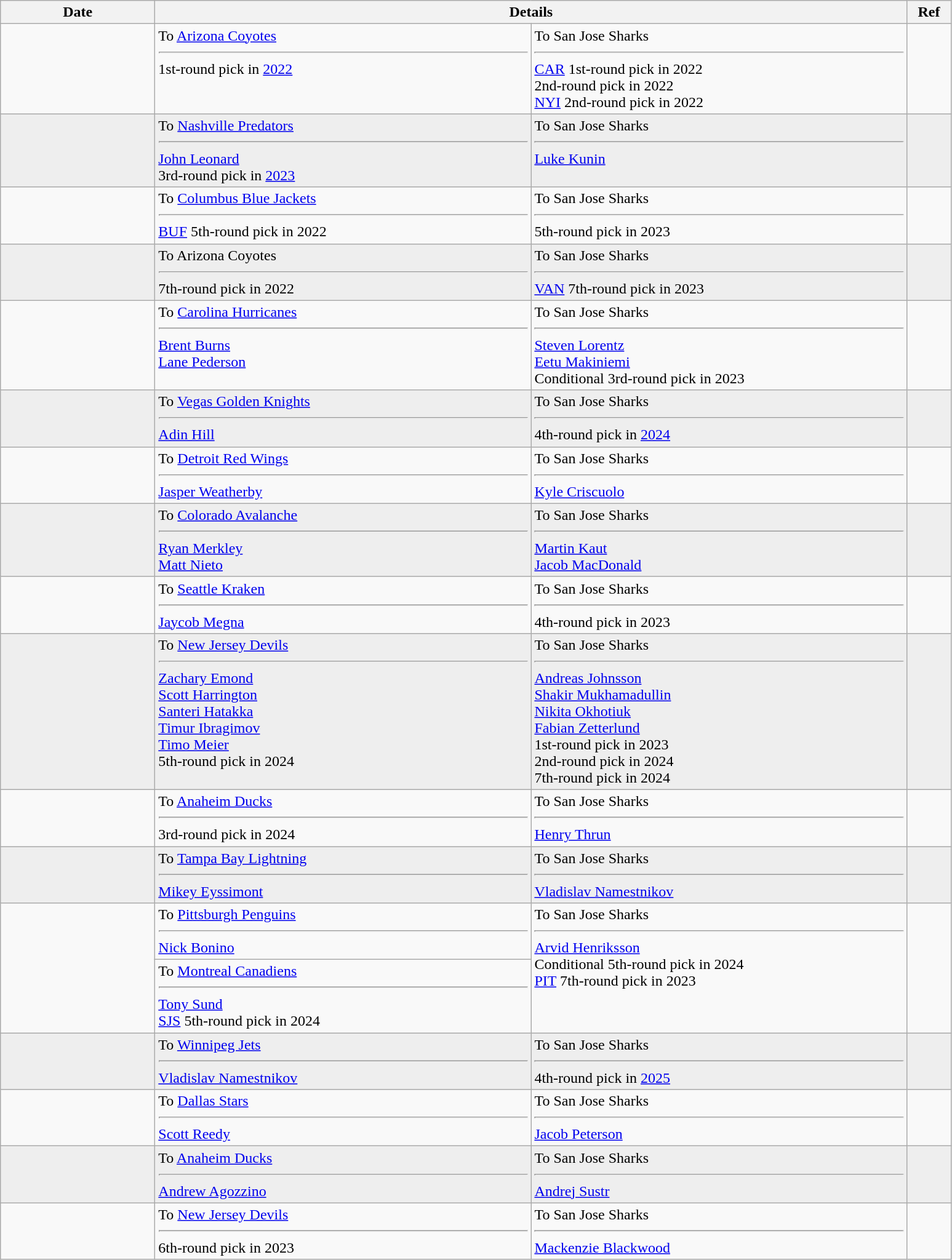<table class="wikitable">
<tr>
<th style="width: 10em;">Date</th>
<th colspan=2>Details</th>
<th style="width: 2.5em;">Ref</th>
</tr>
<tr>
<td></td>
<td style="width: 25em;" valign="top">To <a href='#'>Arizona Coyotes</a><hr>1st-round pick in <a href='#'>2022</a></td>
<td style="width: 25em;" valign="top">To San Jose Sharks<hr><a href='#'>CAR</a> 1st-round pick in 2022<br>2nd-round pick in 2022<br><a href='#'>NYI</a> 2nd-round pick in 2022</td>
<td></td>
</tr>
<tr bgcolor="eeeeee">
<td></td>
<td style="width: 25em;" valign="top">To <a href='#'>Nashville Predators</a><hr><a href='#'>John Leonard</a><br>3rd-round pick in <a href='#'>2023</a></td>
<td style="width: 25em;" valign="top">To San Jose Sharks<hr><a href='#'>Luke Kunin</a></td>
<td></td>
</tr>
<tr>
<td></td>
<td style="width: 25em;" valign="top">To <a href='#'>Columbus Blue Jackets</a><hr><a href='#'>BUF</a> 5th-round pick in 2022</td>
<td style="width: 25em;" valign="top">To San Jose Sharks<hr>5th-round pick in 2023</td>
<td></td>
</tr>
<tr bgcolor="eeeeee">
<td></td>
<td style="width: 25em;" valign="top">To Arizona Coyotes<hr>7th-round pick in 2022</td>
<td style="width: 25em;" valign="top">To San Jose Sharks<hr><a href='#'>VAN</a> 7th-round pick in 2023</td>
<td></td>
</tr>
<tr>
<td></td>
<td style="width: 25em;" valign="top">To <a href='#'>Carolina Hurricanes</a><hr><a href='#'>Brent Burns</a><br><a href='#'>Lane Pederson</a></td>
<td style="width: 25em;" valign="top">To San Jose Sharks<hr><a href='#'>Steven Lorentz</a><br><a href='#'>Eetu Makiniemi</a><br>Conditional 3rd-round pick in 2023</td>
<td></td>
</tr>
<tr bgcolor="eeeeee">
<td></td>
<td style="width: 25em;" valign="top">To <a href='#'>Vegas Golden Knights</a><hr><a href='#'>Adin Hill</a></td>
<td style="width: 25em;" valign="top">To San Jose Sharks<hr>4th-round pick in <a href='#'>2024</a></td>
<td></td>
</tr>
<tr>
<td></td>
<td style="width: 25em;" valign="top">To <a href='#'>Detroit Red Wings</a><hr><a href='#'>Jasper Weatherby</a></td>
<td style="width: 25em;" valign="top">To San Jose Sharks<hr><a href='#'>Kyle Criscuolo</a></td>
<td></td>
</tr>
<tr bgcolor="eeeeee">
<td></td>
<td style="width: 25em;" valign="top">To <a href='#'>Colorado Avalanche</a><hr><a href='#'>Ryan Merkley</a><br><a href='#'>Matt Nieto</a></td>
<td style="width: 25em;" valign="top">To San Jose Sharks<hr><a href='#'>Martin Kaut</a><br><a href='#'>Jacob MacDonald</a></td>
<td></td>
</tr>
<tr>
<td></td>
<td style="width: 25em;" valign="top">To <a href='#'>Seattle Kraken</a><hr><a href='#'>Jaycob Megna</a></td>
<td style="width: 25em;" valign="top">To San Jose Sharks<hr>4th-round pick in 2023</td>
<td></td>
</tr>
<tr bgcolor="eeeeee">
<td></td>
<td style="width: 25em;" valign="top">To <a href='#'>New Jersey Devils</a><hr><a href='#'>Zachary Emond</a><br><a href='#'>Scott Harrington</a><br><a href='#'>Santeri Hatakka</a><br><a href='#'>Timur Ibragimov</a><br><a href='#'>Timo Meier</a><br>5th-round pick in 2024</td>
<td style="width: 25em;" valign="top">To San Jose Sharks<hr><a href='#'>Andreas Johnsson</a><br><a href='#'>Shakir Mukhamadullin</a><br><a href='#'>Nikita Okhotiuk</a><br><a href='#'>Fabian Zetterlund</a><br>1st-round pick in 2023<br>2nd-round pick in 2024<br>7th-round pick in 2024</td>
<td></td>
</tr>
<tr>
<td></td>
<td style="width: 25em;" valign="top">To <a href='#'>Anaheim Ducks</a><hr>3rd-round pick in 2024</td>
<td style="width: 25em;" valign="top">To San Jose Sharks<hr><a href='#'>Henry Thrun</a></td>
<td></td>
</tr>
<tr bgcolor="eeeeee">
<td></td>
<td style="width: 25em;" valign="top">To <a href='#'>Tampa Bay Lightning</a><hr><a href='#'>Mikey Eyssimont</a></td>
<td style="width: 25em;" valign="top">To San Jose Sharks<hr><a href='#'>Vladislav Namestnikov</a></td>
<td></td>
</tr>
<tr>
<td rowspan=2></td>
<td valign="top">To <a href='#'>Pittsburgh Penguins</a><hr><a href='#'>Nick Bonino</a></td>
<td rowspan=2; valign="top">To San Jose Sharks<hr><a href='#'>Arvid Henriksson</a><br>Conditional 5th-round pick in 2024<br><a href='#'>PIT</a> 7th-round pick in 2023</td>
<td rowspan=2></td>
</tr>
<tr>
<td valign="top">To <a href='#'>Montreal Canadiens</a><hr><a href='#'>Tony Sund</a><br><a href='#'>SJS</a> 5th-round pick in 2024</td>
</tr>
<tr bgcolor="eeeeee">
<td></td>
<td style="width: 25em;" valign="top">To <a href='#'>Winnipeg Jets</a><hr><a href='#'>Vladislav Namestnikov</a></td>
<td style="width: 25em;" valign="top">To San Jose Sharks<hr>4th-round pick in <a href='#'>2025</a></td>
<td></td>
</tr>
<tr>
<td></td>
<td style="width: 25em;" valign="top">To <a href='#'>Dallas Stars</a><hr><a href='#'>Scott Reedy</a></td>
<td style="width: 25em;" valign="top">To San Jose Sharks<hr><a href='#'>Jacob Peterson</a></td>
<td></td>
</tr>
<tr bgcolor="eeeeee">
<td></td>
<td style="width: 25em;" valign="top">To <a href='#'>Anaheim Ducks</a><hr><a href='#'>Andrew Agozzino</a></td>
<td style="width: 25em;" valign="top">To San Jose Sharks<hr><a href='#'>Andrej Sustr</a></td>
<td></td>
</tr>
<tr>
<td></td>
<td style="width: 25em;" valign="top">To <a href='#'>New Jersey Devils</a><hr>6th-round pick in 2023</td>
<td style="width: 25em;" valign="top">To San Jose Sharks<hr><a href='#'>Mackenzie Blackwood</a></td>
<td></td>
</tr>
</table>
